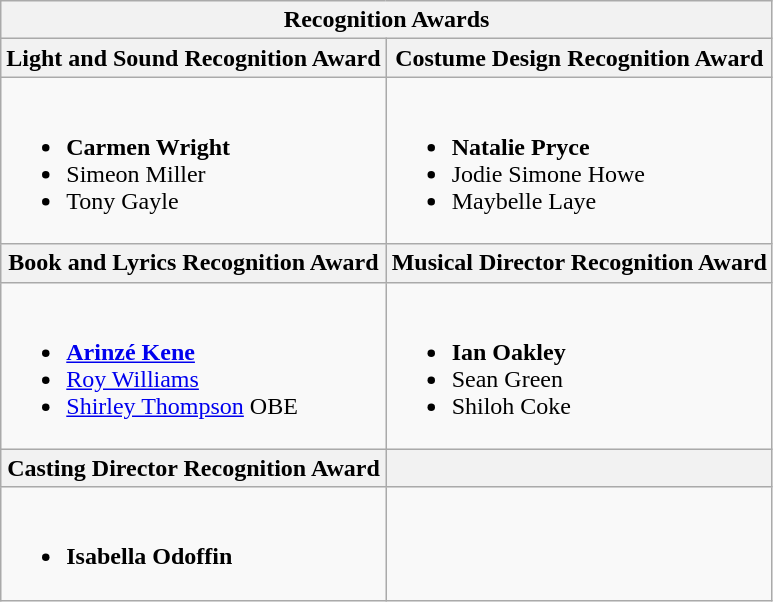<table class="wikitable">
<tr>
<th colspan="2">Recognition Awards</th>
</tr>
<tr>
<th>Light and Sound Recognition Award</th>
<th>Costume Design Recognition Award</th>
</tr>
<tr>
<td><br><ul><li><strong>Carmen Wright</strong></li><li>Simeon Miller</li><li>Tony Gayle</li></ul></td>
<td><br><ul><li><strong>Natalie Pryce</strong></li><li>Jodie Simone Howe</li><li>Maybelle Laye</li></ul></td>
</tr>
<tr>
<th>Book and Lyrics Recognition Award</th>
<th>Musical Director Recognition Award</th>
</tr>
<tr>
<td><br><ul><li><strong><a href='#'>Arinzé Kene</a></strong></li><li><a href='#'>Roy Williams</a></li><li><a href='#'>Shirley Thompson</a> OBE</li></ul></td>
<td><br><ul><li><strong>Ian Oakley</strong></li><li>Sean Green</li><li>Shiloh Coke</li></ul></td>
</tr>
<tr>
<th>Casting Director Recognition Award</th>
<th></th>
</tr>
<tr>
<td><br><ul><li><strong>Isabella Odoffin</strong></li></ul></td>
<td></td>
</tr>
</table>
